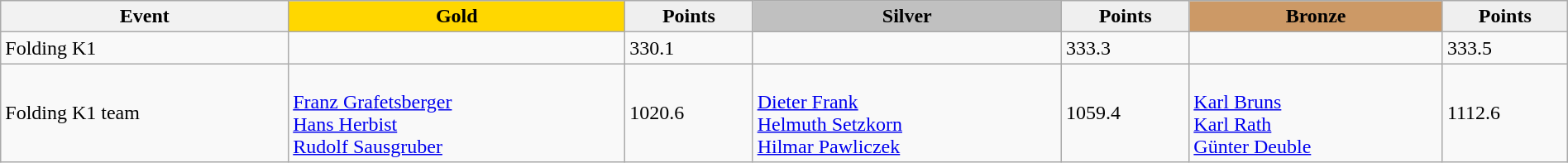<table class="wikitable" width=100%>
<tr>
<th>Event</th>
<td align=center bgcolor="gold"><strong>Gold</strong></td>
<td align=center bgcolor="EFEFEF"><strong>Points</strong></td>
<td align=center bgcolor="silver"><strong>Silver</strong></td>
<td align=center bgcolor="EFEFEF"><strong>Points</strong></td>
<td align=center bgcolor="CC9966"><strong>Bronze</strong></td>
<td align=center bgcolor="EFEFEF"><strong>Points</strong></td>
</tr>
<tr>
<td>Folding K1</td>
<td></td>
<td>330.1</td>
<td></td>
<td>333.3</td>
<td></td>
<td>333.5</td>
</tr>
<tr>
<td>Folding K1 team</td>
<td><br><a href='#'>Franz Grafetsberger</a><br><a href='#'>Hans Herbist</a><br><a href='#'>Rudolf Sausgruber</a></td>
<td>1020.6</td>
<td><br><a href='#'>Dieter Frank</a><br><a href='#'>Helmuth Setzkorn</a><br><a href='#'>Hilmar Pawliczek</a></td>
<td>1059.4</td>
<td><br><a href='#'>Karl Bruns</a><br><a href='#'>Karl Rath</a><br><a href='#'>Günter Deuble</a></td>
<td>1112.6</td>
</tr>
</table>
